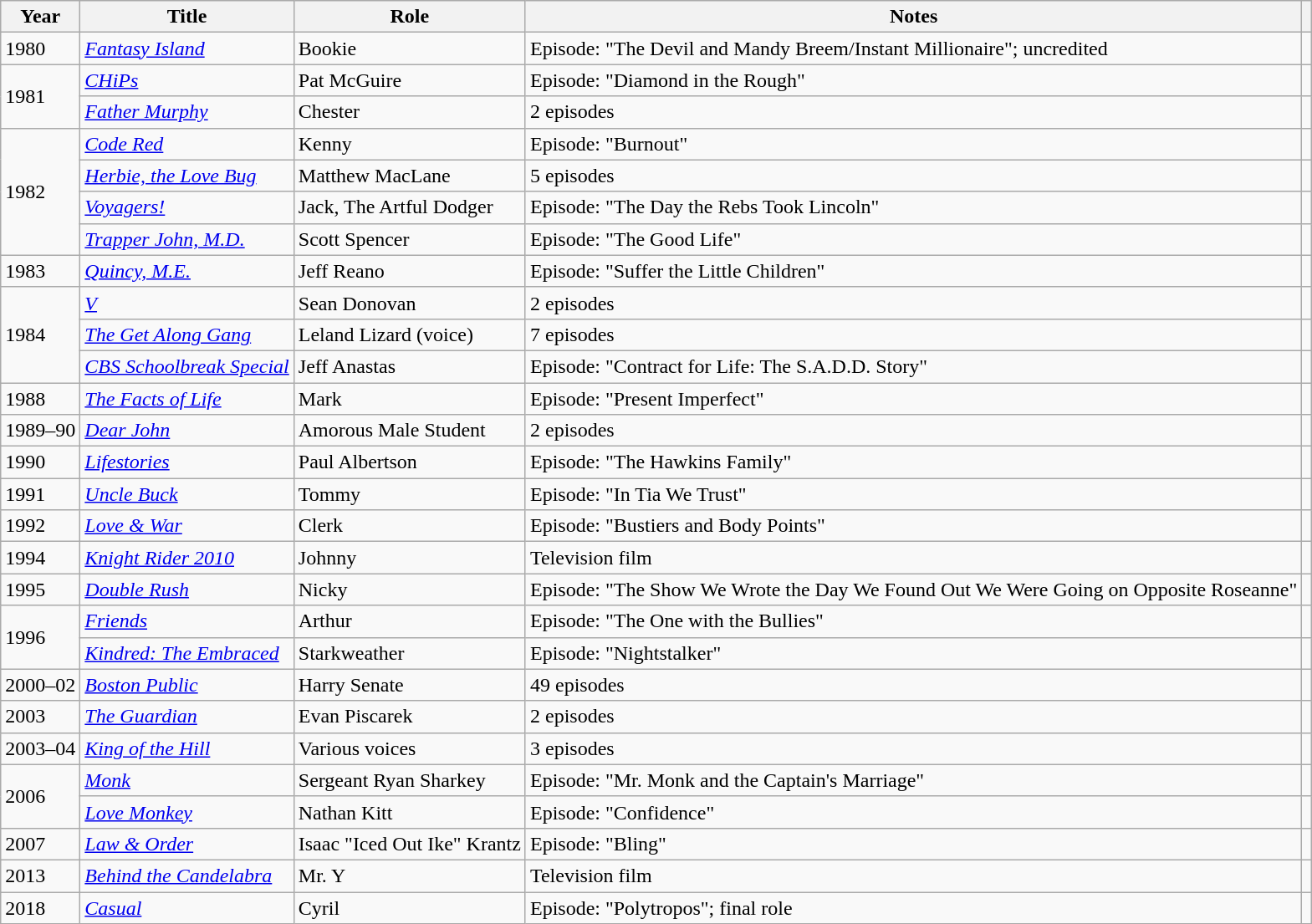<table class="wikitable sortable">
<tr>
<th>Year</th>
<th>Title</th>
<th>Role</th>
<th>Notes</th>
<th></th>
</tr>
<tr>
<td>1980</td>
<td><em><a href='#'>Fantasy Island</a></em></td>
<td>Bookie</td>
<td>Episode: "The Devil and Mandy Breem/Instant Millionaire"; uncredited</td>
<td></td>
</tr>
<tr>
<td rowspan=2>1981</td>
<td><em><a href='#'>CHiPs</a></em></td>
<td>Pat McGuire</td>
<td>Episode: "Diamond in the Rough"</td>
<td></td>
</tr>
<tr>
<td><em><a href='#'>Father Murphy</a></em></td>
<td>Chester</td>
<td>2 episodes</td>
<td></td>
</tr>
<tr>
<td rowspan=4>1982</td>
<td><em><a href='#'>Code Red</a></em></td>
<td>Kenny</td>
<td>Episode: "Burnout"</td>
<td></td>
</tr>
<tr>
<td><em><a href='#'>Herbie, the Love Bug</a></em></td>
<td>Matthew MacLane</td>
<td>5 episodes</td>
<td></td>
</tr>
<tr>
<td><em><a href='#'>Voyagers!</a></em></td>
<td>Jack, The Artful Dodger</td>
<td>Episode: "The Day the Rebs Took Lincoln"</td>
<td></td>
</tr>
<tr>
<td><em><a href='#'>Trapper John, M.D.</a></em></td>
<td>Scott Spencer</td>
<td>Episode: "The Good Life"</td>
<td></td>
</tr>
<tr>
<td>1983</td>
<td><em><a href='#'>Quincy, M.E.</a></em></td>
<td>Jeff Reano</td>
<td>Episode: "Suffer the Little Children"</td>
<td></td>
</tr>
<tr>
<td rowspan=3>1984</td>
<td><em><a href='#'>V</a></em></td>
<td>Sean Donovan</td>
<td>2 episodes</td>
<td></td>
</tr>
<tr>
<td><em><a href='#'>The Get Along Gang</a></em></td>
<td>Leland Lizard (voice)</td>
<td>7 episodes</td>
<td></td>
</tr>
<tr>
<td><em><a href='#'>CBS Schoolbreak Special</a></em></td>
<td>Jeff Anastas</td>
<td>Episode: "Contract for Life: The S.A.D.D. Story"</td>
<td></td>
</tr>
<tr>
<td>1988</td>
<td><em><a href='#'>The Facts of Life</a></em></td>
<td>Mark</td>
<td>Episode: "Present Imperfect"</td>
<td></td>
</tr>
<tr>
<td>1989–90</td>
<td><em><a href='#'>Dear John</a></em></td>
<td>Amorous Male Student</td>
<td>2 episodes</td>
<td></td>
</tr>
<tr>
<td>1990</td>
<td><em><a href='#'>Lifestories</a></em></td>
<td>Paul Albertson</td>
<td>Episode: "The Hawkins Family"</td>
<td></td>
</tr>
<tr>
<td>1991</td>
<td><em><a href='#'>Uncle Buck</a></em></td>
<td>Tommy</td>
<td>Episode: "In Tia We Trust"</td>
<td></td>
</tr>
<tr>
<td>1992</td>
<td><em><a href='#'>Love & War</a></em></td>
<td>Clerk</td>
<td>Episode: "Bustiers and Body Points"</td>
<td></td>
</tr>
<tr>
<td>1994</td>
<td><em><a href='#'>Knight Rider 2010</a></em></td>
<td>Johnny</td>
<td>Television film</td>
<td></td>
</tr>
<tr>
<td>1995</td>
<td><em><a href='#'>Double Rush</a></em></td>
<td>Nicky</td>
<td>Episode: "The Show We Wrote the Day We Found Out We Were Going on Opposite Roseanne"</td>
<td></td>
</tr>
<tr>
<td rowspan=2>1996</td>
<td><em><a href='#'>Friends</a></em></td>
<td>Arthur</td>
<td>Episode: "The One with the Bullies"</td>
<td></td>
</tr>
<tr>
<td><em><a href='#'>Kindred: The Embraced</a></em></td>
<td>Starkweather</td>
<td>Episode: "Nightstalker"</td>
<td></td>
</tr>
<tr>
<td>2000–02</td>
<td><em><a href='#'>Boston Public</a></em></td>
<td>Harry Senate</td>
<td>49 episodes</td>
<td></td>
</tr>
<tr>
<td>2003</td>
<td><em><a href='#'>The Guardian</a></em></td>
<td>Evan Piscarek</td>
<td>2 episodes</td>
<td></td>
</tr>
<tr>
<td>2003–04</td>
<td><em><a href='#'>King of the Hill</a></em></td>
<td>Various voices</td>
<td>3 episodes</td>
<td></td>
</tr>
<tr>
<td rowspan=2>2006</td>
<td><em><a href='#'>Monk</a></em></td>
<td>Sergeant Ryan Sharkey</td>
<td>Episode: "Mr. Monk and the Captain's Marriage"</td>
<td></td>
</tr>
<tr>
<td><em><a href='#'>Love Monkey</a></em></td>
<td>Nathan Kitt</td>
<td>Episode: "Confidence"</td>
<td></td>
</tr>
<tr>
<td>2007</td>
<td><em><a href='#'>Law & Order</a></em></td>
<td>Isaac "Iced Out Ike" Krantz</td>
<td>Episode: "Bling"</td>
<td></td>
</tr>
<tr>
<td>2013</td>
<td><em><a href='#'>Behind the Candelabra</a></em></td>
<td>Mr. Y</td>
<td>Television film</td>
<td></td>
</tr>
<tr>
<td>2018</td>
<td><em><a href='#'>Casual</a></em></td>
<td>Cyril</td>
<td>Episode: "Polytropos"; final role</td>
<td></td>
</tr>
</table>
